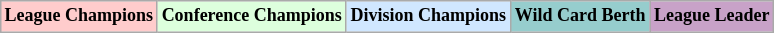<table class="wikitable"  style="margin:auto; font-size:75%;">
<tr>
<td style="text-align:center; background:#fcc;"><strong>League Champions</strong></td>
<td style="text-align:center; background:#dfd;"><strong>Conference Champions</strong></td>
<td style="text-align:center; background:#d0e7ff;"><strong>Division Champions</strong></td>
<td style="text-align:center; background:#96cdcd;"><strong>Wild Card Berth</strong></td>
<td style="text-align:center; background:#c8a2c8;"><strong>League Leader</strong></td>
</tr>
</table>
